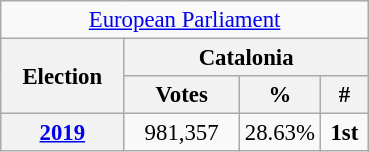<table class="wikitable" style="font-size:95%; text-align:center;">
<tr>
<td colspan="4"><a href='#'>European Parliament</a></td>
</tr>
<tr>
<th rowspan="2" width="75">Election</th>
<th colspan="3">Catalonia</th>
</tr>
<tr>
<th width="70">Votes</th>
<th width="35">%</th>
<th width="25">#</th>
</tr>
<tr>
<th><a href='#'>2019</a></th>
<td>981,357</td>
<td>28.63%</td>
<td><strong>1st</strong></td>
</tr>
</table>
